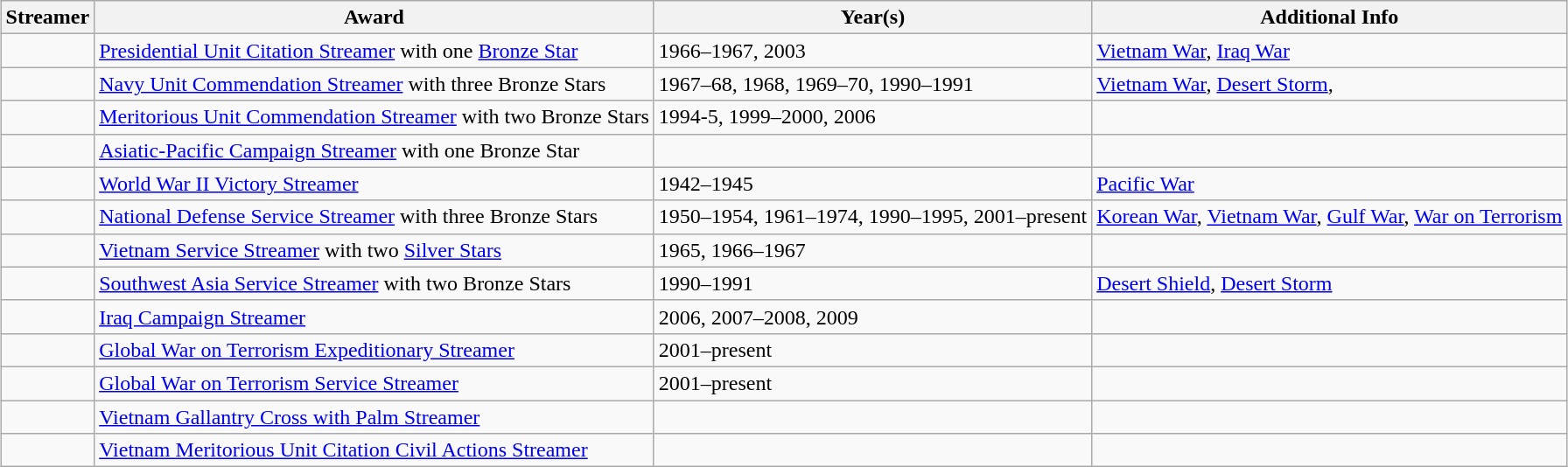<table class="wikitable" style="margin:auto;">
<tr>
<th>Streamer</th>
<th>Award</th>
<th>Year(s)</th>
<th>Additional Info</th>
</tr>
<tr>
<td></td>
<td><a href='#'>Presidential Unit Citation Streamer</a> with one <a href='#'>Bronze Star</a></td>
<td>1966–1967, 2003</td>
<td><a href='#'>Vietnam War</a>, <a href='#'>Iraq War</a></td>
</tr>
<tr>
<td></td>
<td><a href='#'>Navy Unit Commendation Streamer</a> with three Bronze Stars</td>
<td>1967–68, 1968, 1969–70, 1990–1991</td>
<td><a href='#'>Vietnam War</a>, <a href='#'>Desert Storm</a>,</td>
</tr>
<tr>
<td></td>
<td><a href='#'>Meritorious Unit Commendation Streamer</a> with two Bronze Stars</td>
<td>1994-5, 1999–2000, 2006</td>
<td></td>
</tr>
<tr>
<td></td>
<td><a href='#'>Asiatic-Pacific Campaign Streamer</a> with one Bronze Star</td>
<td></td>
<td></td>
</tr>
<tr>
<td></td>
<td><a href='#'>World War II Victory Streamer</a></td>
<td>1942–1945</td>
<td><a href='#'>Pacific War</a></td>
</tr>
<tr>
<td></td>
<td><a href='#'>National Defense Service Streamer</a> with three Bronze Stars</td>
<td>1950–1954, 1961–1974, 1990–1995, 2001–present</td>
<td><a href='#'>Korean War</a>, <a href='#'>Vietnam War</a>, <a href='#'>Gulf War</a>, <a href='#'>War on Terrorism</a></td>
</tr>
<tr>
<td></td>
<td><a href='#'>Vietnam Service Streamer</a> with two <a href='#'>Silver Stars</a></td>
<td>1965, 1966–1967</td>
<td></td>
</tr>
<tr>
<td></td>
<td><a href='#'>Southwest Asia Service Streamer</a> with two Bronze Stars</td>
<td>1990–1991</td>
<td><a href='#'>Desert Shield</a>, <a href='#'>Desert Storm</a></td>
</tr>
<tr>
<td></td>
<td><a href='#'>Iraq Campaign Streamer</a></td>
<td>2006, 2007–2008, 2009</td>
<td></td>
</tr>
<tr>
<td></td>
<td><a href='#'>Global War on Terrorism Expeditionary Streamer</a></td>
<td>2001–present</td>
<td></td>
</tr>
<tr>
<td></td>
<td><a href='#'>Global War on Terrorism Service Streamer</a></td>
<td>2001–present</td>
<td></td>
</tr>
<tr>
<td></td>
<td><a href='#'>Vietnam Gallantry Cross with Palm Streamer</a></td>
<td></td>
<td></td>
</tr>
<tr>
<td></td>
<td><a href='#'>Vietnam Meritorious Unit Citation Civil Actions Streamer</a></td>
<td></td>
<td></td>
</tr>
</table>
